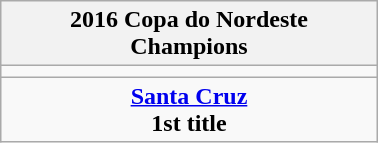<table class="wikitable" style="text-align: center; margin: 0 auto; width: 20%">
<tr>
<th>2016 Copa do Nordeste<br>Champions</th>
</tr>
<tr>
<td></td>
</tr>
<tr>
<td><strong><a href='#'>Santa Cruz</a></strong><br><strong>1st title</strong></td>
</tr>
</table>
